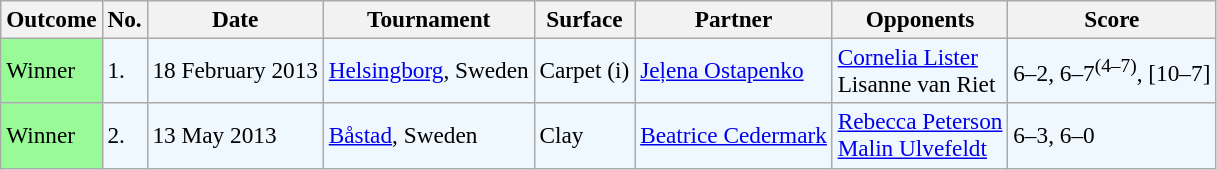<table class="sortable wikitable" style=font-size:97%>
<tr>
<th>Outcome</th>
<th>No.</th>
<th>Date</th>
<th>Tournament</th>
<th>Surface</th>
<th>Partner</th>
<th>Opponents</th>
<th>Score</th>
</tr>
<tr style="background:#f0f8ff;">
<td style="background:#98fb98;">Winner</td>
<td>1.</td>
<td>18 February 2013</td>
<td><a href='#'>Helsingborg</a>, Sweden</td>
<td>Carpet (i)</td>
<td> <a href='#'>Jeļena Ostapenko</a></td>
<td> <a href='#'>Cornelia Lister</a> <br>  Lisanne van Riet</td>
<td>6–2, 6–7<sup>(4–7)</sup>, [10–7]</td>
</tr>
<tr style="background:#f0f8ff;">
<td style="background:#98fb98;">Winner</td>
<td>2.</td>
<td>13 May 2013</td>
<td><a href='#'>Båstad</a>, Sweden</td>
<td>Clay</td>
<td> <a href='#'>Beatrice Cedermark</a></td>
<td> <a href='#'>Rebecca Peterson</a> <br>  <a href='#'>Malin Ulvefeldt</a></td>
<td>6–3, 6–0</td>
</tr>
</table>
